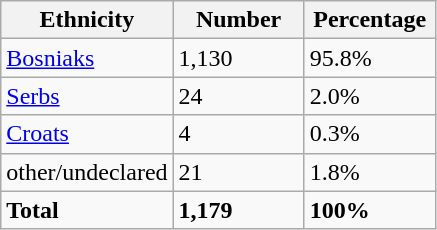<table class="wikitable">
<tr>
<th width="100px">Ethnicity</th>
<th width="80px">Number</th>
<th width="80px">Percentage</th>
</tr>
<tr>
<td><a href='#'>Bosniaks</a></td>
<td>1,130</td>
<td>95.8%</td>
</tr>
<tr>
<td><a href='#'>Serbs</a></td>
<td>24</td>
<td>2.0%</td>
</tr>
<tr>
<td><a href='#'>Croats</a></td>
<td>4</td>
<td>0.3%</td>
</tr>
<tr>
<td>other/undeclared</td>
<td>21</td>
<td>1.8%</td>
</tr>
<tr>
<td><strong>Total</strong></td>
<td><strong>1,179</strong></td>
<td><strong>100%</strong></td>
</tr>
</table>
